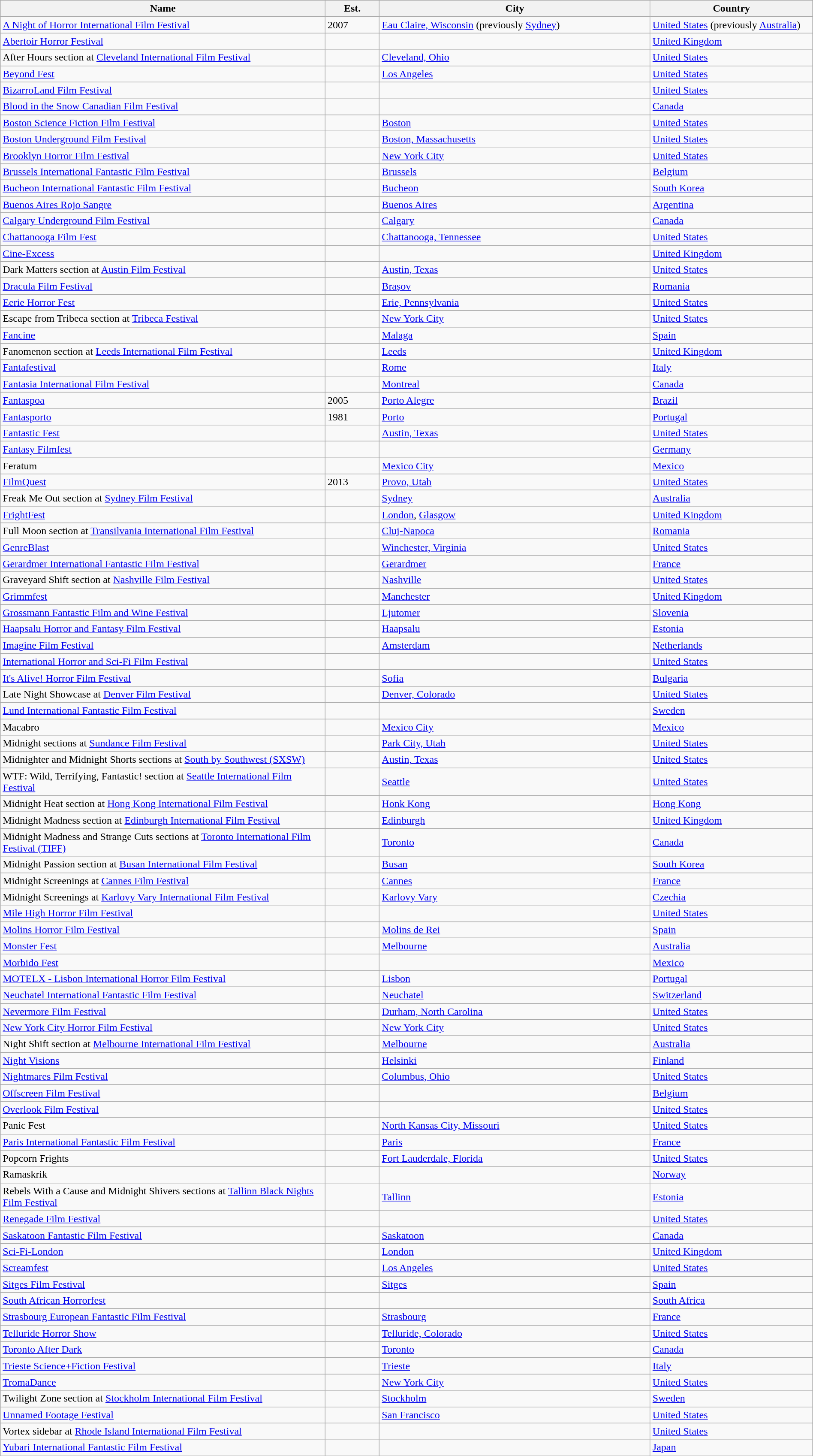<table class="wikitable sortable" style="width:100%;">
<tr>
<th width="30%">Name</th>
<th width="5%">Est.</th>
<th width="25%">City</th>
<th width="15%">Country</th>
</tr>
<tr>
<td><a href='#'>A Night of Horror International Film Festival</a></td>
<td>2007</td>
<td><a href='#'>Eau Claire, Wisconsin</a> (previously <a href='#'>Sydney</a>)</td>
<td><a href='#'>United States</a> (previously <a href='#'>Australia</a>)</td>
</tr>
<tr>
<td><a href='#'>Abertoir Horror Festival</a></td>
<td></td>
<td></td>
<td><a href='#'>United Kingdom</a></td>
</tr>
<tr>
<td>After Hours section at <a href='#'>Cleveland International Film Festival</a></td>
<td></td>
<td><a href='#'>Cleveland, Ohio</a></td>
<td><a href='#'>United States</a></td>
</tr>
<tr>
<td><a href='#'>Beyond Fest</a></td>
<td></td>
<td><a href='#'>Los Angeles</a></td>
<td><a href='#'>United States</a></td>
</tr>
<tr>
<td><a href='#'>BizarroLand Film Festival</a></td>
<td></td>
<td></td>
<td><a href='#'>United States</a></td>
</tr>
<tr>
<td><a href='#'>Blood in the Snow Canadian Film Festival</a></td>
<td></td>
<td></td>
<td><a href='#'>Canada</a></td>
</tr>
<tr>
<td><a href='#'>Boston Science Fiction Film Festival</a></td>
<td></td>
<td><a href='#'>Boston</a></td>
<td><a href='#'>United States</a></td>
</tr>
<tr>
<td><a href='#'>Boston Underground Film Festival</a></td>
<td></td>
<td><a href='#'>Boston, Massachusetts</a></td>
<td><a href='#'>United States</a></td>
</tr>
<tr>
<td><a href='#'>Brooklyn Horror Film Festival</a></td>
<td></td>
<td><a href='#'>New York City</a></td>
<td><a href='#'>United States</a></td>
</tr>
<tr>
<td><a href='#'>Brussels International Fantastic Film Festival</a></td>
<td></td>
<td><a href='#'>Brussels</a></td>
<td><a href='#'>Belgium</a></td>
</tr>
<tr>
<td><a href='#'>Bucheon International Fantastic Film Festival</a></td>
<td></td>
<td><a href='#'>Bucheon</a></td>
<td><a href='#'>South Korea</a></td>
</tr>
<tr>
<td><a href='#'>Buenos Aires Rojo Sangre</a></td>
<td></td>
<td><a href='#'>Buenos Aires</a></td>
<td><a href='#'>Argentina</a></td>
</tr>
<tr>
<td><a href='#'>Calgary Underground Film Festival</a></td>
<td></td>
<td><a href='#'>Calgary</a></td>
<td><a href='#'>Canada</a></td>
</tr>
<tr>
<td><a href='#'>Chattanooga Film Fest</a></td>
<td></td>
<td><a href='#'>Chattanooga, Tennessee</a></td>
<td><a href='#'>United States</a></td>
</tr>
<tr>
<td><a href='#'>Cine-Excess</a></td>
<td></td>
<td></td>
<td><a href='#'>United Kingdom</a></td>
</tr>
<tr>
<td>Dark Matters section at <a href='#'>Austin Film Festival</a></td>
<td></td>
<td><a href='#'>Austin, Texas</a></td>
<td><a href='#'>United States</a></td>
</tr>
<tr>
<td><a href='#'>Dracula Film Festival</a></td>
<td></td>
<td><a href='#'>Brașov</a></td>
<td><a href='#'>Romania</a></td>
</tr>
<tr>
<td><a href='#'>Eerie Horror Fest</a></td>
<td></td>
<td><a href='#'>Erie, Pennsylvania</a></td>
<td><a href='#'>United States</a></td>
</tr>
<tr>
<td>Escape from Tribeca section at <a href='#'>Tribeca Festival</a></td>
<td></td>
<td><a href='#'>New York City</a></td>
<td><a href='#'>United States</a></td>
</tr>
<tr>
<td><a href='#'>Fancine</a></td>
<td></td>
<td><a href='#'>Malaga</a></td>
<td><a href='#'>Spain</a></td>
</tr>
<tr>
<td>Fanomenon section at <a href='#'>Leeds International Film Festival</a></td>
<td></td>
<td><a href='#'>Leeds</a></td>
<td><a href='#'>United Kingdom</a></td>
</tr>
<tr>
<td><a href='#'>Fantafestival</a></td>
<td></td>
<td><a href='#'>Rome</a></td>
<td><a href='#'>Italy</a></td>
</tr>
<tr>
<td><a href='#'>Fantasia International Film Festival</a></td>
<td></td>
<td><a href='#'>Montreal</a></td>
<td><a href='#'>Canada</a></td>
</tr>
<tr>
<td><a href='#'>Fantaspoa</a></td>
<td>2005</td>
<td><a href='#'>Porto Alegre</a></td>
<td><a href='#'>Brazil</a></td>
</tr>
<tr>
<td><a href='#'>Fantasporto</a></td>
<td>1981</td>
<td><a href='#'>Porto</a></td>
<td><a href='#'>Portugal</a></td>
</tr>
<tr>
<td><a href='#'>Fantastic Fest</a></td>
<td></td>
<td><a href='#'>Austin, Texas</a></td>
<td><a href='#'>United States</a></td>
</tr>
<tr>
<td><a href='#'>Fantasy Filmfest</a></td>
<td></td>
<td></td>
<td><a href='#'>Germany</a></td>
</tr>
<tr>
<td>Feratum </td>
<td></td>
<td><a href='#'>Mexico City</a></td>
<td><a href='#'>Mexico</a></td>
</tr>
<tr>
<td><a href='#'>FilmQuest</a></td>
<td>2013</td>
<td><a href='#'>Provo, Utah</a></td>
<td><a href='#'>United States</a></td>
</tr>
<tr>
<td>Freak Me Out section at <a href='#'>Sydney Film Festival</a></td>
<td></td>
<td><a href='#'>Sydney</a></td>
<td><a href='#'>Australia</a></td>
</tr>
<tr>
<td><a href='#'>FrightFest</a></td>
<td></td>
<td><a href='#'>London</a>, <a href='#'>Glasgow</a></td>
<td><a href='#'>United Kingdom</a></td>
</tr>
<tr>
<td>Full Moon section at <a href='#'>Transilvania International Film Festival</a></td>
<td></td>
<td><a href='#'>Cluj-Napoca</a></td>
<td><a href='#'>Romania</a></td>
</tr>
<tr>
<td><a href='#'>GenreBlast</a></td>
<td></td>
<td><a href='#'>Winchester, Virginia</a></td>
<td><a href='#'>United States</a></td>
</tr>
<tr>
<td><a href='#'>Gerardmer International Fantastic Film Festival</a></td>
<td></td>
<td><a href='#'>Gerardmer</a></td>
<td><a href='#'>France</a></td>
</tr>
<tr>
<td>Graveyard Shift section at <a href='#'>Nashville Film Festival</a></td>
<td></td>
<td><a href='#'>Nashville</a></td>
<td><a href='#'>United States</a></td>
</tr>
<tr>
<td><a href='#'>Grimmfest</a></td>
<td></td>
<td><a href='#'>Manchester</a></td>
<td><a href='#'>United Kingdom</a></td>
</tr>
<tr>
<td><a href='#'>Grossmann Fantastic Film and Wine Festival</a></td>
<td></td>
<td><a href='#'>Ljutomer</a></td>
<td><a href='#'>Slovenia</a></td>
</tr>
<tr>
<td><a href='#'>Haapsalu Horror and Fantasy Film Festival</a></td>
<td></td>
<td><a href='#'>Haapsalu</a></td>
<td><a href='#'>Estonia</a></td>
</tr>
<tr>
<td><a href='#'>Imagine Film Festival</a></td>
<td></td>
<td><a href='#'>Amsterdam</a></td>
<td><a href='#'>Netherlands</a></td>
</tr>
<tr>
<td><a href='#'>International Horror and Sci-Fi Film Festival</a></td>
<td></td>
<td></td>
<td><a href='#'>United States</a></td>
</tr>
<tr>
<td><a href='#'>It's Alive! Horror Film Festival</a></td>
<td></td>
<td><a href='#'>Sofia</a></td>
<td><a href='#'>Bulgaria</a></td>
</tr>
<tr>
<td>Late Night Showcase at <a href='#'>Denver Film Festival</a></td>
<td></td>
<td><a href='#'>Denver, Colorado</a></td>
<td><a href='#'>United States</a></td>
</tr>
<tr>
<td><a href='#'>Lund International Fantastic Film Festival</a></td>
<td></td>
<td></td>
<td><a href='#'>Sweden</a></td>
</tr>
<tr>
<td>Macabro </td>
<td></td>
<td><a href='#'>Mexico City</a></td>
<td><a href='#'>Mexico</a></td>
</tr>
<tr>
<td>Midnight sections at <a href='#'>Sundance Film Festival</a></td>
<td></td>
<td><a href='#'>Park City, Utah</a></td>
<td><a href='#'>United States</a></td>
</tr>
<tr>
<td>Midnighter and Midnight Shorts sections at <a href='#'>South by Southwest (SXSW)</a></td>
<td></td>
<td><a href='#'>Austin, Texas</a></td>
<td><a href='#'>United States</a></td>
</tr>
<tr>
<td>WTF: Wild, Terrifying, Fantastic! section at <a href='#'>Seattle International Film Festival</a></td>
<td></td>
<td><a href='#'>Seattle</a></td>
<td><a href='#'>United States</a></td>
</tr>
<tr>
<td>Midnight Heat section at <a href='#'>Hong Kong International Film Festival</a></td>
<td></td>
<td><a href='#'>Honk Kong</a></td>
<td><a href='#'>Hong Kong</a></td>
</tr>
<tr>
<td>Midnight Madness section at <a href='#'>Edinburgh International Film Festival</a></td>
<td></td>
<td><a href='#'>Edinburgh</a></td>
<td><a href='#'>United Kingdom</a></td>
</tr>
<tr>
<td>Midnight Madness and Strange Cuts sections at <a href='#'>Toronto International Film Festival (TIFF)</a></td>
<td></td>
<td><a href='#'>Toronto</a></td>
<td><a href='#'>Canada</a></td>
</tr>
<tr>
<td>Midnight Passion section at <a href='#'>Busan International Film Festival</a></td>
<td></td>
<td><a href='#'>Busan</a></td>
<td><a href='#'>South Korea</a></td>
</tr>
<tr>
<td>Midnight Screenings at <a href='#'>Cannes Film Festival</a></td>
<td></td>
<td><a href='#'>Cannes</a></td>
<td><a href='#'>France</a></td>
</tr>
<tr>
<td>Midnight Screenings at <a href='#'>Karlovy Vary International Film Festival</a></td>
<td></td>
<td><a href='#'>Karlovy Vary</a></td>
<td><a href='#'>Czechia</a></td>
</tr>
<tr>
<td><a href='#'>Mile High Horror Film Festival</a></td>
<td></td>
<td></td>
<td><a href='#'>United States</a></td>
</tr>
<tr>
<td><a href='#'>Molins Horror Film Festival</a></td>
<td></td>
<td><a href='#'>Molins de Rei</a></td>
<td><a href='#'>Spain</a></td>
</tr>
<tr>
<td><a href='#'>Monster Fest</a></td>
<td></td>
<td><a href='#'>Melbourne</a></td>
<td><a href='#'>Australia</a></td>
</tr>
<tr>
<td><a href='#'>Morbido Fest</a></td>
<td></td>
<td></td>
<td><a href='#'>Mexico</a></td>
</tr>
<tr>
<td><a href='#'>MOTELX - Lisbon International Horror Film Festival</a></td>
<td></td>
<td><a href='#'>Lisbon</a></td>
<td><a href='#'>Portugal</a></td>
</tr>
<tr>
<td><a href='#'>Neuchatel International Fantastic Film Festival</a></td>
<td></td>
<td><a href='#'>Neuchatel</a></td>
<td><a href='#'>Switzerland</a></td>
</tr>
<tr>
<td><a href='#'>Nevermore Film Festival</a></td>
<td></td>
<td><a href='#'>Durham, North Carolina</a></td>
<td><a href='#'>United States</a></td>
</tr>
<tr>
<td><a href='#'>New York City Horror Film Festival</a></td>
<td></td>
<td><a href='#'>New York City</a></td>
<td><a href='#'>United States</a></td>
</tr>
<tr>
<td>Night Shift section at <a href='#'>Melbourne International Film Festival</a></td>
<td></td>
<td><a href='#'>Melbourne</a></td>
<td><a href='#'>Australia</a></td>
</tr>
<tr>
<td><a href='#'>Night Visions</a></td>
<td></td>
<td><a href='#'>Helsinki</a></td>
<td><a href='#'>Finland</a></td>
</tr>
<tr>
<td><a href='#'>Nightmares Film Festival</a></td>
<td></td>
<td><a href='#'>Columbus, Ohio</a></td>
<td><a href='#'>United States</a></td>
</tr>
<tr>
<td><a href='#'>Offscreen Film Festival</a></td>
<td></td>
<td></td>
<td><a href='#'>Belgium</a></td>
</tr>
<tr>
<td><a href='#'>Overlook Film Festival</a></td>
<td></td>
<td></td>
<td><a href='#'>United States</a></td>
</tr>
<tr>
<td>Panic Fest </td>
<td></td>
<td><a href='#'>North Kansas City, Missouri</a></td>
<td><a href='#'>United States</a></td>
</tr>
<tr>
<td><a href='#'>Paris International Fantastic Film Festival</a></td>
<td></td>
<td><a href='#'>Paris</a></td>
<td><a href='#'>France</a></td>
</tr>
<tr>
<td>Popcorn Frights </td>
<td></td>
<td><a href='#'>Fort Lauderdale, Florida</a></td>
<td><a href='#'>United States</a></td>
</tr>
<tr>
<td>Ramaskrik </td>
<td></td>
<td></td>
<td><a href='#'>Norway</a></td>
</tr>
<tr>
<td>Rebels With a Cause and Midnight Shivers sections at <a href='#'>Tallinn Black Nights Film Festival</a></td>
<td></td>
<td><a href='#'>Tallinn</a></td>
<td><a href='#'>Estonia</a></td>
</tr>
<tr>
<td><a href='#'>Renegade Film Festival</a></td>
<td></td>
<td></td>
<td><a href='#'>United States</a></td>
</tr>
<tr>
<td><a href='#'>Saskatoon Fantastic Film Festival</a></td>
<td></td>
<td><a href='#'>Saskatoon</a></td>
<td><a href='#'>Canada</a></td>
</tr>
<tr>
<td><a href='#'>Sci-Fi-London</a></td>
<td></td>
<td><a href='#'>London</a></td>
<td><a href='#'>United Kingdom</a></td>
</tr>
<tr>
<td><a href='#'>Screamfest</a></td>
<td></td>
<td><a href='#'>Los Angeles</a></td>
<td><a href='#'>United States</a></td>
</tr>
<tr>
<td><a href='#'>Sitges Film Festival</a></td>
<td></td>
<td><a href='#'>Sitges</a></td>
<td><a href='#'>Spain</a></td>
</tr>
<tr>
<td><a href='#'>South African Horrorfest</a></td>
<td></td>
<td></td>
<td><a href='#'>South Africa</a></td>
</tr>
<tr>
<td><a href='#'>Strasbourg European Fantastic Film Festival</a></td>
<td></td>
<td><a href='#'>Strasbourg</a></td>
<td><a href='#'>France</a></td>
</tr>
<tr>
<td><a href='#'>Telluride Horror Show</a></td>
<td></td>
<td><a href='#'>Telluride, Colorado</a></td>
<td><a href='#'>United States</a></td>
</tr>
<tr>
<td><a href='#'>Toronto After Dark</a></td>
<td></td>
<td><a href='#'>Toronto</a></td>
<td><a href='#'>Canada</a></td>
</tr>
<tr>
<td><a href='#'>Trieste Science+Fiction Festival</a></td>
<td></td>
<td><a href='#'>Trieste</a></td>
<td><a href='#'>Italy</a></td>
</tr>
<tr>
<td><a href='#'>TromaDance</a></td>
<td></td>
<td><a href='#'>New York City</a></td>
<td><a href='#'>United States</a></td>
</tr>
<tr>
<td>Twilight Zone section at <a href='#'>Stockholm International Film Festival</a></td>
<td></td>
<td><a href='#'>Stockholm</a></td>
<td><a href='#'>Sweden</a></td>
</tr>
<tr>
<td><a href='#'>Unnamed Footage Festival</a></td>
<td></td>
<td><a href='#'>San Francisco</a></td>
<td><a href='#'>United States</a></td>
</tr>
<tr>
<td>Vortex sidebar at <a href='#'>Rhode Island International Film Festival</a></td>
<td></td>
<td></td>
<td><a href='#'>United States</a></td>
</tr>
<tr>
<td><a href='#'>Yubari International Fantastic Film Festival</a></td>
<td></td>
<td></td>
<td><a href='#'>Japan</a></td>
</tr>
</table>
